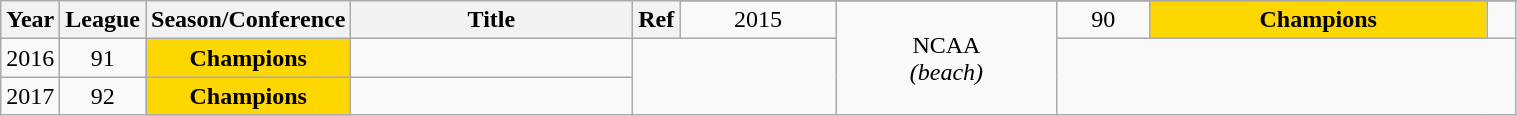<table class="wikitable sortable" style="text-align:center" width="80%">
<tr>
<th style="width:5px;" rowspan="2">Year</th>
<th style="width:25px;" rowspan="2">League</th>
<th style="width:100px;" rowspan="2">Season/Conference</th>
<th style="width:180px;" rowspan="2">Title</th>
<th style="width:25px;" rowspan="2">Ref</th>
</tr>
<tr>
<td>2015</td>
<td rowspan=3>NCAA <br><em>(beach)</em></td>
<td>90</td>
<td style="background:gold;"><strong>Champions</strong></td>
<td></td>
</tr>
<tr>
<td>2016</td>
<td>91</td>
<td style="background:gold;"><strong>Champions</strong></td>
<td></td>
</tr>
<tr>
<td>2017</td>
<td>92</td>
<td style="background:gold;"><strong>Champions</strong></td>
<td></td>
</tr>
</table>
